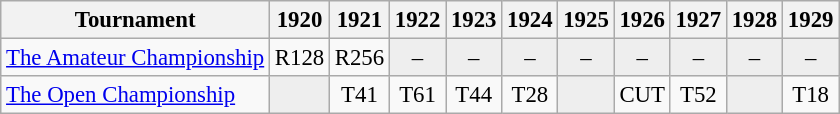<table class="wikitable" style="font-size:95%;text-align:center;">
<tr>
<th>Tournament</th>
<th>1920</th>
<th>1921</th>
<th>1922</th>
<th>1923</th>
<th>1924</th>
<th>1925</th>
<th>1926</th>
<th>1927</th>
<th>1928</th>
<th>1929</th>
</tr>
<tr>
<td align=left><a href='#'>The Amateur Championship</a></td>
<td>R128</td>
<td>R256</td>
<td style="background:#eeeeee;">–</td>
<td style="background:#eeeeee;">–</td>
<td style="background:#eeeeee;">–</td>
<td style="background:#eeeeee;">–</td>
<td style="background:#eeeeee;">–</td>
<td style="background:#eeeeee;">–</td>
<td style="background:#eeeeee;">–</td>
<td style="background:#eeeeee;">–</td>
</tr>
<tr>
<td align=left><a href='#'>The Open Championship</a></td>
<td style="background:#eeeeee;"></td>
<td>T41</td>
<td>T61</td>
<td>T44</td>
<td>T28</td>
<td style="background:#eeeeee;"></td>
<td>CUT</td>
<td>T52</td>
<td style="background:#eeeeee;"></td>
<td>T18</td>
</tr>
</table>
